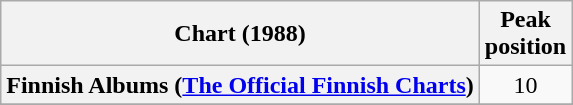<table class="wikitable sortable plainrowheaders" style="text-align:center">
<tr>
<th scope="col">Chart (1988)</th>
<th scope="col">Peak<br> position</th>
</tr>
<tr>
<th scope="row">Finnish Albums (<a href='#'>The Official Finnish Charts</a>)</th>
<td align="center">10</td>
</tr>
<tr>
</tr>
<tr>
</tr>
</table>
